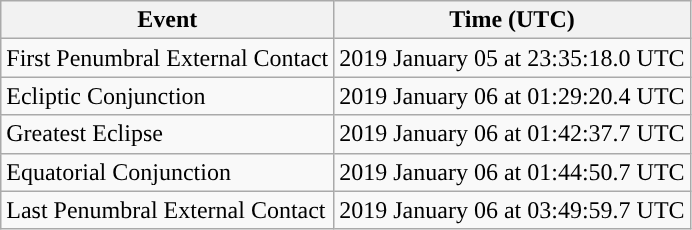<table class="wikitable">
<tr>
<th>Event</th>
<th>Time (UTC)</th>
</tr>
<tr>
<td>First Penumbral External Contact</td>
<td>2019 January 05 at 23:35:18.0 UTC</td>
</tr>
<tr>
<td>Ecliptic Conjunction</td>
<td>2019 January 06 at 01:29:20.4 UTC</td>
</tr>
<tr>
<td>Greatest Eclipse</td>
<td>2019 January 06 at 01:42:37.7 UTC</td>
</tr>
<tr>
<td>Equatorial Conjunction</td>
<td>2019 January 06 at 01:44:50.7 UTC</td>
</tr>
<tr>
<td>Last Penumbral External Contact</td>
<td>2019 January 06 at 03:49:59.7 UTC</td>
</tr>
</table>
